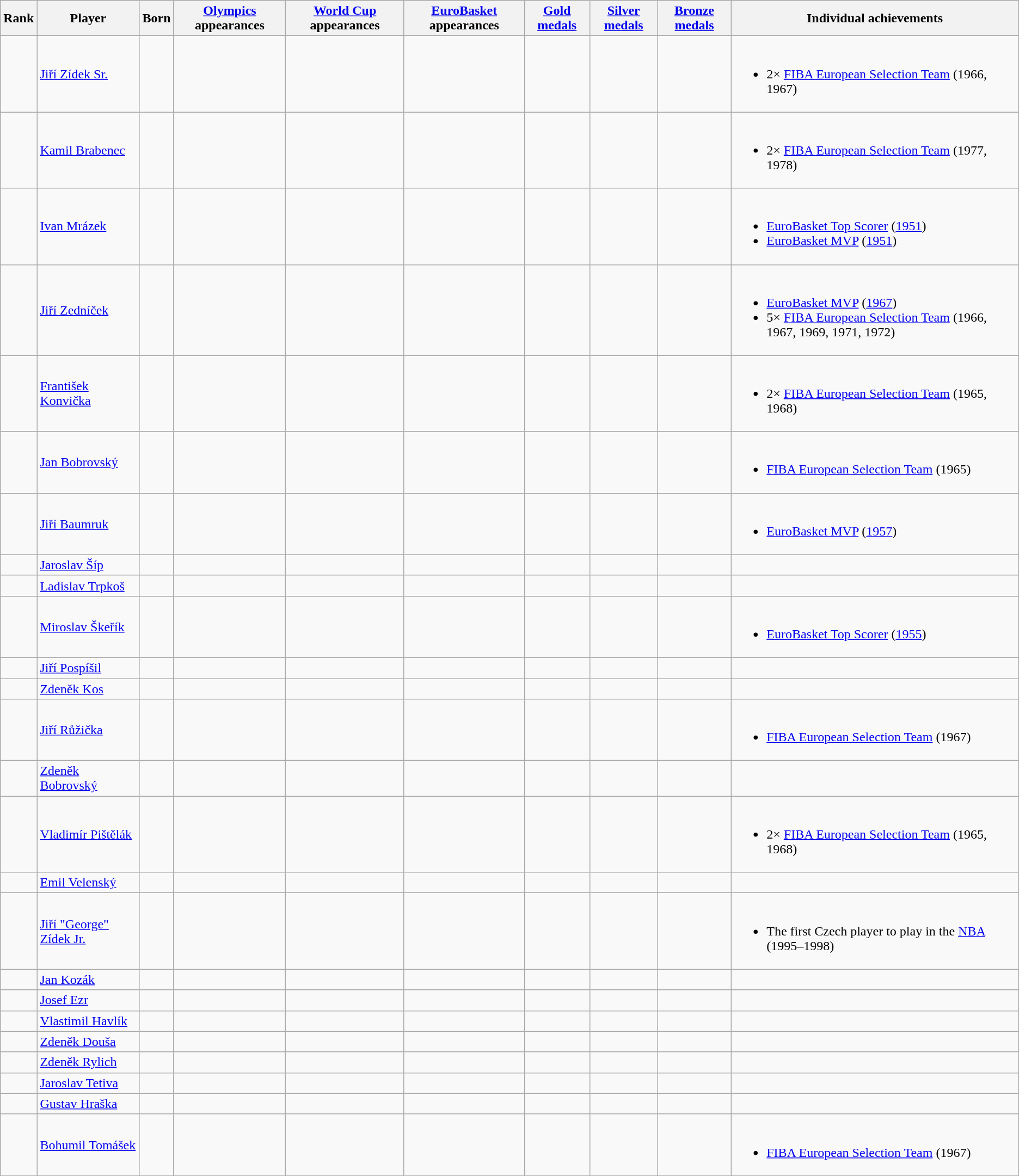<table class="wikitable sortable" style="text-align:left; ">
<tr>
<th>Rank</th>
<th>Player</th>
<th>Born</th>
<th><a href='#'>Olympics</a> appearances</th>
<th><a href='#'>World Cup</a> appearances</th>
<th><a href='#'>EuroBasket</a> appearances</th>
<th><a href='#'>Gold medals</a></th>
<th><a href='#'>Silver medals</a></th>
<th><a href='#'>Bronze medals</a></th>
<th>Individual achievements</th>
</tr>
<tr>
<td></td>
<td><a href='#'>Jiří Zídek Sr.</a></td>
<td></td>
<td></td>
<td></td>
<td></td>
<td></td>
<td></td>
<td></td>
<td><br><ul><li>2× <a href='#'>FIBA European Selection Team</a> (1966, 1967)</li></ul></td>
</tr>
<tr>
<td></td>
<td><a href='#'>Kamil Brabenec</a></td>
<td></td>
<td></td>
<td></td>
<td></td>
<td></td>
<td></td>
<td></td>
<td><br><ul><li>2× <a href='#'>FIBA European Selection Team</a> (1977, 1978)</li></ul></td>
</tr>
<tr>
<td></td>
<td><a href='#'>Ivan Mrázek</a></td>
<td></td>
<td></td>
<td></td>
<td></td>
<td></td>
<td></td>
<td></td>
<td><br><ul><li><a href='#'>EuroBasket Top Scorer</a> (<a href='#'>1951</a>)</li><li><a href='#'>EuroBasket MVP</a> (<a href='#'>1951</a>)</li></ul></td>
</tr>
<tr>
<td></td>
<td><a href='#'>Jiří Zedníček</a></td>
<td></td>
<td></td>
<td></td>
<td></td>
<td></td>
<td></td>
<td></td>
<td><br><ul><li><a href='#'>EuroBasket MVP</a> (<a href='#'>1967</a>)</li><li>5× <a href='#'>FIBA European Selection Team</a> (1966, 1967, 1969, 1971, 1972)</li></ul></td>
</tr>
<tr>
<td></td>
<td><a href='#'>František Konvička</a></td>
<td></td>
<td></td>
<td></td>
<td></td>
<td></td>
<td></td>
<td></td>
<td><br><ul><li>2× <a href='#'>FIBA European Selection Team</a> (1965, 1968)</li></ul></td>
</tr>
<tr>
<td></td>
<td><a href='#'>Jan Bobrovský</a></td>
<td></td>
<td></td>
<td></td>
<td></td>
<td></td>
<td></td>
<td></td>
<td><br><ul><li><a href='#'>FIBA European Selection Team</a> (1965)</li></ul></td>
</tr>
<tr>
<td></td>
<td><a href='#'>Jiří Baumruk</a></td>
<td></td>
<td></td>
<td></td>
<td></td>
<td></td>
<td></td>
<td></td>
<td><br><ul><li><a href='#'>EuroBasket MVP</a> (<a href='#'>1957</a>)</li></ul></td>
</tr>
<tr>
<td></td>
<td><a href='#'>Jaroslav Šíp</a></td>
<td></td>
<td></td>
<td></td>
<td></td>
<td></td>
<td></td>
<td></td>
<td></td>
</tr>
<tr>
<td></td>
<td><a href='#'>Ladislav Trpkoš</a></td>
<td></td>
<td></td>
<td></td>
<td></td>
<td></td>
<td></td>
<td></td>
<td></td>
</tr>
<tr>
<td></td>
<td><a href='#'>Miroslav Škeřík</a></td>
<td></td>
<td></td>
<td></td>
<td></td>
<td></td>
<td></td>
<td></td>
<td><br><ul><li><a href='#'>EuroBasket Top Scorer</a> (<a href='#'>1955</a>)</li></ul></td>
</tr>
<tr>
<td></td>
<td><a href='#'>Jiří Pospíšil</a></td>
<td></td>
<td></td>
<td></td>
<td></td>
<td></td>
<td></td>
<td></td>
<td></td>
</tr>
<tr>
<td></td>
<td><a href='#'>Zdeněk Kos</a></td>
<td></td>
<td></td>
<td></td>
<td></td>
<td></td>
<td></td>
<td></td>
<td></td>
</tr>
<tr>
<td></td>
<td><a href='#'>Jiří Růžička</a></td>
<td></td>
<td></td>
<td></td>
<td></td>
<td></td>
<td></td>
<td></td>
<td><br><ul><li><a href='#'>FIBA European Selection Team</a> (1967)</li></ul></td>
</tr>
<tr>
<td></td>
<td><a href='#'>Zdeněk Bobrovský</a></td>
<td></td>
<td></td>
<td></td>
<td></td>
<td></td>
<td></td>
<td></td>
<td></td>
</tr>
<tr>
<td></td>
<td><a href='#'>Vladimír Pištělák</a></td>
<td></td>
<td></td>
<td></td>
<td></td>
<td></td>
<td></td>
<td></td>
<td><br><ul><li>2× <a href='#'>FIBA European Selection Team</a> (1965, 1968)</li></ul></td>
</tr>
<tr>
<td></td>
<td><a href='#'>Emil Velenský</a></td>
<td></td>
<td></td>
<td></td>
<td></td>
<td></td>
<td></td>
<td></td>
<td></td>
</tr>
<tr>
<td></td>
<td><a href='#'>Jiří "George" Zídek Jr.</a></td>
<td></td>
<td></td>
<td></td>
<td></td>
<td></td>
<td></td>
<td></td>
<td><br><ul><li>The first Czech player to play in the <a href='#'>NBA</a> (1995–1998)</li></ul></td>
</tr>
<tr>
<td></td>
<td><a href='#'>Jan Kozák</a></td>
<td></td>
<td></td>
<td></td>
<td></td>
<td></td>
<td></td>
<td></td>
<td></td>
</tr>
<tr>
<td></td>
<td><a href='#'>Josef Ezr</a></td>
<td></td>
<td></td>
<td></td>
<td></td>
<td></td>
<td></td>
<td></td>
<td></td>
</tr>
<tr>
<td></td>
<td><a href='#'>Vlastimil Havlík</a></td>
<td></td>
<td></td>
<td></td>
<td></td>
<td></td>
<td></td>
<td></td>
<td></td>
</tr>
<tr>
<td></td>
<td><a href='#'>Zdeněk Douša</a></td>
<td></td>
<td></td>
<td></td>
<td></td>
<td></td>
<td></td>
<td></td>
<td></td>
</tr>
<tr>
<td></td>
<td><a href='#'>Zdeněk Rylich</a></td>
<td></td>
<td></td>
<td></td>
<td></td>
<td></td>
<td></td>
<td></td>
<td></td>
</tr>
<tr>
<td></td>
<td><a href='#'>Jaroslav Tetiva</a></td>
<td></td>
<td></td>
<td></td>
<td></td>
<td></td>
<td></td>
<td></td>
<td></td>
</tr>
<tr>
<td></td>
<td><a href='#'>Gustav Hraška</a></td>
<td></td>
<td></td>
<td></td>
<td></td>
<td></td>
<td></td>
<td></td>
<td></td>
</tr>
<tr>
<td></td>
<td><a href='#'>Bohumil Tomášek</a></td>
<td></td>
<td></td>
<td></td>
<td></td>
<td></td>
<td></td>
<td></td>
<td><br><ul><li><a href='#'>FIBA European Selection Team</a> (1967)</li></ul></td>
</tr>
</table>
